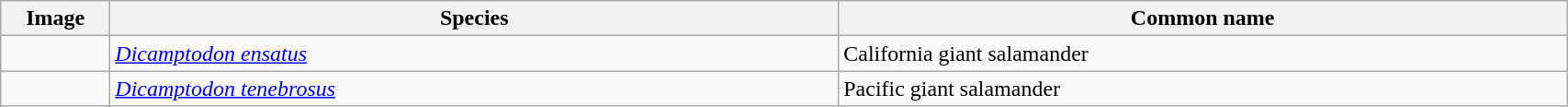<table width=90% class="wikitable">
<tr>
<th width=3%>Image</th>
<th width=25%>Species</th>
<th width=25%>Common name</th>
</tr>
<tr>
<td></td>
<td><em><a href='#'>Dicamptodon ensatus</a></em>  </td>
<td>California giant salamander</td>
</tr>
<tr>
<td></td>
<td><em><a href='#'>Dicamptodon tenebrosus</a></em></td>
<td>Pacific giant salamander</td>
</tr>
</table>
